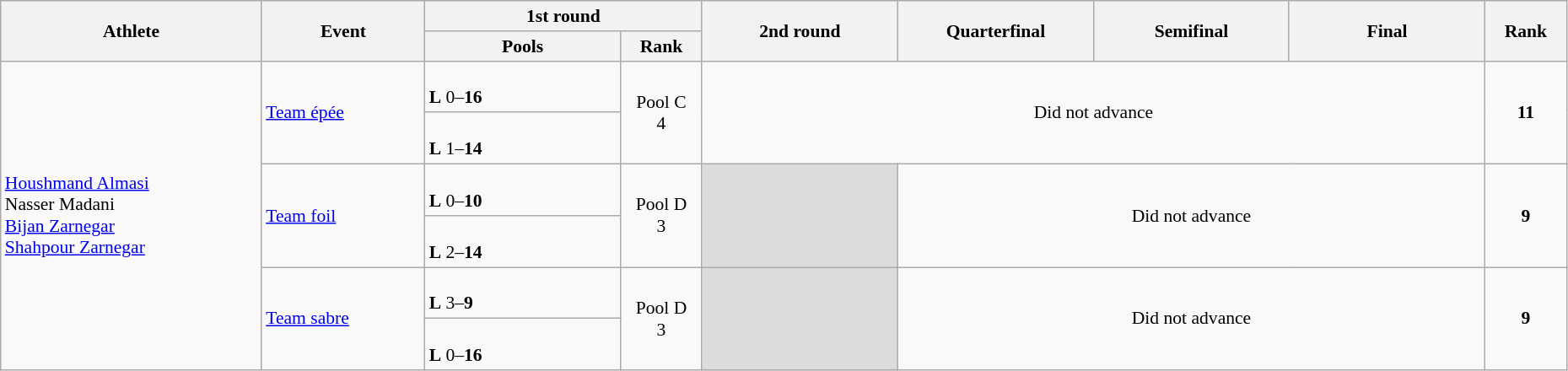<table class="wikitable" width="98%" style="text-align:left; font-size:90%">
<tr>
<th rowspan="2" width="16%">Athlete</th>
<th rowspan="2" width="10%">Event</th>
<th colspan="2">1st round</th>
<th rowspan="2" width="12%">2nd round</th>
<th rowspan="2" width="12%">Quarterfinal</th>
<th rowspan="2" width="12%">Semifinal</th>
<th rowspan="2" width="12%">Final</th>
<th rowspan="2" width="5%">Rank</th>
</tr>
<tr>
<th width="12%">Pools</th>
<th width="5%">Rank</th>
</tr>
<tr>
<td rowspan="6"><a href='#'>Houshmand Almasi</a><br>Nasser Madani<br><a href='#'>Bijan Zarnegar</a><br><a href='#'>Shahpour Zarnegar</a></td>
<td rowspan="2"><a href='#'>Team épée</a></td>
<td><br><strong>L</strong> 0–<strong>16</strong></td>
<td rowspan="2" align=center>Pool C<br>4</td>
<td rowspan="2" colspan=4 align=center>Did not advance</td>
<td rowspan="2" align="center"><strong>11</strong></td>
</tr>
<tr>
<td><br><strong>L</strong> 1–<strong>14</strong></td>
</tr>
<tr>
<td rowspan="2"><a href='#'>Team foil</a></td>
<td><br><strong>L</strong> 0–<strong>10</strong></td>
<td rowspan="2" align=center>Pool D<br>3</td>
<td rowspan="2" bgcolor=#DCDCDC></td>
<td rowspan="2" colspan=3 align=center>Did not advance</td>
<td rowspan="2" align="center"><strong>9</strong></td>
</tr>
<tr>
<td><br><strong>L</strong> 2–<strong>14</strong></td>
</tr>
<tr>
<td rowspan="2"><a href='#'>Team sabre</a></td>
<td><br><strong>L</strong> 3–<strong>9</strong></td>
<td rowspan="2" align=center>Pool D<br>3</td>
<td rowspan="2" bgcolor=#DCDCDC></td>
<td rowspan="2" colspan=3 align=center>Did not advance</td>
<td rowspan="2" align="center"><strong>9</strong></td>
</tr>
<tr>
<td><br><strong>L</strong> 0–<strong>16</strong></td>
</tr>
</table>
